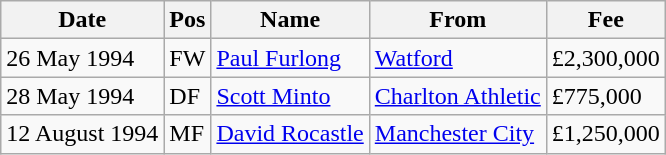<table class="wikitable">
<tr>
<th>Date</th>
<th>Pos</th>
<th>Name</th>
<th>From</th>
<th>Fee</th>
</tr>
<tr>
<td>26 May 1994</td>
<td>FW</td>
<td><a href='#'>Paul Furlong</a></td>
<td><a href='#'>Watford</a></td>
<td>£2,300,000</td>
</tr>
<tr>
<td>28 May 1994</td>
<td>DF</td>
<td><a href='#'>Scott Minto</a></td>
<td><a href='#'>Charlton Athletic</a></td>
<td>£775,000</td>
</tr>
<tr>
<td>12 August 1994</td>
<td>MF</td>
<td><a href='#'>David Rocastle</a></td>
<td><a href='#'>Manchester City</a></td>
<td>£1,250,000</td>
</tr>
</table>
